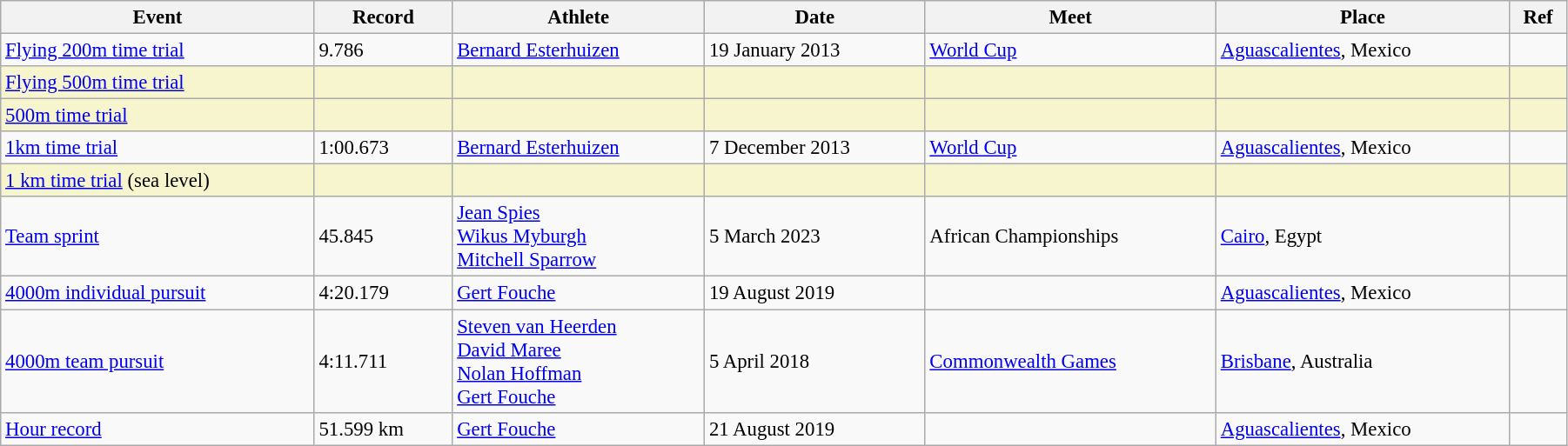<table class="wikitable" style="font-size:95%; width: 95%;">
<tr>
<th>Event</th>
<th>Record</th>
<th>Athlete</th>
<th>Date</th>
<th>Meet</th>
<th>Place</th>
<th>Ref</th>
</tr>
<tr>
<td><a href='#'>Flying 200m time trial</a></td>
<td>9.786</td>
<td><a href='#'>Bernard Esterhuizen</a></td>
<td>19 January 2013</td>
<td><a href='#'>World Cup</a></td>
<td><a href='#'>Aguascalientes</a>, Mexico</td>
<td></td>
</tr>
<tr style="background:#f6F5CE;">
<td><a href='#'>Flying 500m time trial</a></td>
<td></td>
<td></td>
<td></td>
<td></td>
<td></td>
<td></td>
</tr>
<tr style="background:#f6F5CE;">
<td><a href='#'>500m time trial</a></td>
<td></td>
<td></td>
<td></td>
<td></td>
<td></td>
<td></td>
</tr>
<tr>
<td><a href='#'>1km time trial</a></td>
<td>1:00.673</td>
<td><a href='#'>Bernard Esterhuizen</a></td>
<td>7 December 2013</td>
<td><a href='#'>World Cup</a></td>
<td><a href='#'>Aguascalientes</a>, Mexico</td>
<td></td>
</tr>
<tr style="background:#f6F5CE;">
<td><a href='#'>1 km time trial</a> (sea level)</td>
<td></td>
<td></td>
<td></td>
<td></td>
<td></td>
<td></td>
</tr>
<tr>
<td><a href='#'>Team sprint</a></td>
<td>45.845</td>
<td><a href='#'>Jean Spies</a><br><a href='#'>Wikus Myburgh</a><br><a href='#'>Mitchell Sparrow</a></td>
<td>5 March 2023</td>
<td>African Championships</td>
<td><a href='#'>Cairo</a>, Egypt</td>
<td></td>
</tr>
<tr>
<td><a href='#'>4000m individual pursuit</a></td>
<td>4:20.179</td>
<td><a href='#'>Gert Fouche</a></td>
<td>19 August 2019</td>
<td></td>
<td><a href='#'>Aguascalientes</a>, Mexico</td>
<td></td>
</tr>
<tr>
<td><a href='#'>4000m team pursuit</a></td>
<td>4:11.711</td>
<td><a href='#'>Steven van Heerden</a><br><a href='#'>David Maree</a><br><a href='#'>Nolan Hoffman</a><br><a href='#'>Gert Fouche</a></td>
<td>5 April 2018</td>
<td><a href='#'>Commonwealth Games</a></td>
<td><a href='#'>Brisbane</a>, Australia</td>
<td></td>
</tr>
<tr>
<td><a href='#'>Hour record</a></td>
<td>51.599 km</td>
<td><a href='#'>Gert Fouche</a></td>
<td>21 August 2019</td>
<td></td>
<td><a href='#'>Aguascalientes</a>, Mexico</td>
<td></td>
</tr>
</table>
